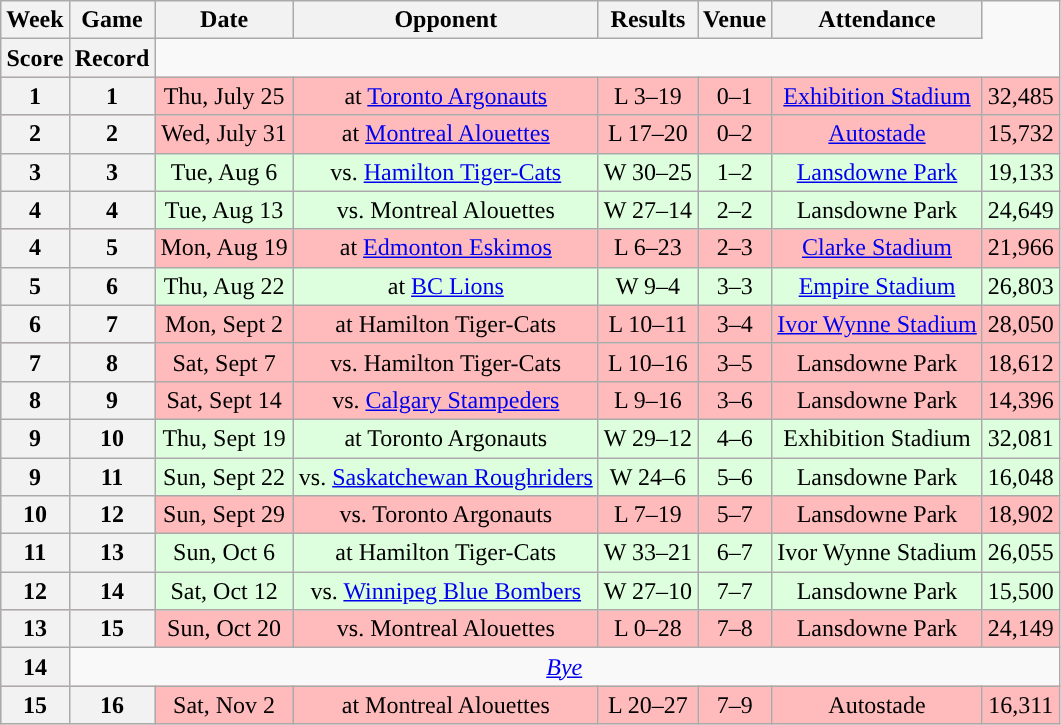<table class="wikitable" style="text-align:center">
<tr>
<th>Week</th>
<th>Game</th>
<th>Date</th>
<th>Opponent</th>
<th>Results</th>
<th>Venue</th>
<th>Attendance</th>
</tr>
<tr>
<th>Score</th>
<th>Record</th>
</tr>
<tr style="background:#ffbbbb">
<th>1</th>
<th>1</th>
<td>Thu, July 25</td>
<td>at <a href='#'>Toronto Argonauts</a></td>
<td>L 3–19</td>
<td>0–1</td>
<td><a href='#'>Exhibition Stadium</a></td>
<td>32,485</td>
</tr>
<tr style="background:#ffbbbb">
<th>2</th>
<th>2</th>
<td>Wed, July 31</td>
<td>at <a href='#'>Montreal Alouettes</a></td>
<td>L 17–20</td>
<td>0–2</td>
<td><a href='#'>Autostade</a></td>
<td>15,732</td>
</tr>
<tr style="background:#ddffdd">
<th>3</th>
<th>3</th>
<td>Tue, Aug 6</td>
<td>vs. <a href='#'>Hamilton Tiger-Cats</a></td>
<td>W 30–25</td>
<td>1–2</td>
<td><a href='#'>Lansdowne Park</a></td>
<td>19,133</td>
</tr>
<tr style="background:#ddffdd">
<th>4</th>
<th>4</th>
<td>Tue, Aug 13</td>
<td>vs. Montreal Alouettes</td>
<td>W 27–14</td>
<td>2–2</td>
<td>Lansdowne Park</td>
<td>24,649</td>
</tr>
<tr style="background:#ffbbbb">
<th>4</th>
<th>5</th>
<td>Mon, Aug 19</td>
<td>at <a href='#'>Edmonton Eskimos</a></td>
<td>L 6–23</td>
<td>2–3</td>
<td><a href='#'>Clarke Stadium</a></td>
<td>21,966</td>
</tr>
<tr style="background:#ddffdd">
<th>5</th>
<th>6</th>
<td>Thu, Aug 22</td>
<td>at <a href='#'>BC Lions</a></td>
<td>W 9–4</td>
<td>3–3</td>
<td><a href='#'>Empire Stadium</a></td>
<td>26,803</td>
</tr>
<tr style="background:#ffbbbb">
<th>6</th>
<th>7</th>
<td>Mon, Sept 2</td>
<td>at Hamilton Tiger-Cats</td>
<td>L 10–11</td>
<td>3–4</td>
<td><a href='#'>Ivor Wynne Stadium</a></td>
<td>28,050</td>
</tr>
<tr style="background:#ffbbbb">
<th>7</th>
<th>8</th>
<td>Sat, Sept 7</td>
<td>vs. Hamilton Tiger-Cats</td>
<td>L 10–16</td>
<td>3–5</td>
<td>Lansdowne Park</td>
<td>18,612</td>
</tr>
<tr style="background:#ffbbbb">
<th>8</th>
<th>9</th>
<td>Sat, Sept 14</td>
<td>vs. <a href='#'>Calgary Stampeders</a></td>
<td>L 9–16</td>
<td>3–6</td>
<td>Lansdowne Park</td>
<td>14,396</td>
</tr>
<tr style="background:#ddffdd">
<th>9</th>
<th>10</th>
<td>Thu, Sept 19</td>
<td>at Toronto Argonauts</td>
<td>W 29–12</td>
<td>4–6</td>
<td>Exhibition Stadium</td>
<td>32,081</td>
</tr>
<tr style="background:#ddffdd">
<th>9</th>
<th>11</th>
<td>Sun, Sept 22</td>
<td>vs. <a href='#'>Saskatchewan Roughriders</a></td>
<td>W 24–6</td>
<td>5–6</td>
<td>Lansdowne Park</td>
<td>16,048</td>
</tr>
<tr style="background:#ffbbbb">
<th>10</th>
<th>12</th>
<td>Sun, Sept 29</td>
<td>vs. Toronto Argonauts</td>
<td>L 7–19</td>
<td>5–7</td>
<td>Lansdowne Park</td>
<td>18,902</td>
</tr>
<tr style="background:#ddffdd">
<th>11</th>
<th>13</th>
<td>Sun, Oct 6</td>
<td>at Hamilton Tiger-Cats</td>
<td>W 33–21</td>
<td>6–7</td>
<td>Ivor Wynne Stadium</td>
<td>26,055</td>
</tr>
<tr style="background:#ddffdd">
<th>12</th>
<th>14</th>
<td>Sat, Oct 12</td>
<td>vs. <a href='#'>Winnipeg Blue Bombers</a></td>
<td>W 27–10</td>
<td>7–7</td>
<td>Lansdowne Park</td>
<td>15,500</td>
</tr>
<tr style="background:#ffbbbb">
<th>13</th>
<th>15</th>
<td>Sun, Oct 20</td>
<td>vs. Montreal Alouettes</td>
<td>L 0–28</td>
<td>7–8</td>
<td>Lansdowne Park</td>
<td>24,149</td>
</tr>
<tr>
<th>14</th>
<td colspan="7"><em><a href='#'>Bye</a></em></td>
</tr>
<tr style="background:#ffbbbb">
<th>15</th>
<th>16</th>
<td>Sat, Nov 2</td>
<td>at Montreal Alouettes</td>
<td>L 20–27</td>
<td>7–9</td>
<td>Autostade</td>
<td>16,311</td>
</tr>
</table>
